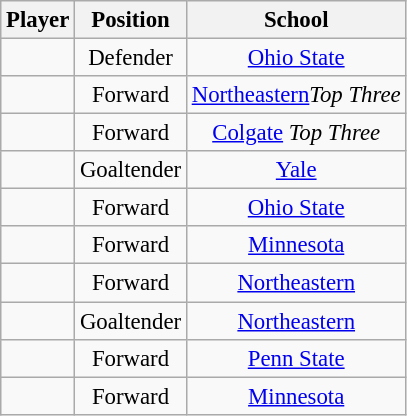<table class="wikitable sortable" style="font-size: 95%;text-align: center;">
<tr>
<th>Player</th>
<th>Position</th>
<th>School</th>
</tr>
<tr>
<td><strong></strong></td>
<td>Defender</td>
<td><a href='#'>Ohio State</a></td>
</tr>
<tr>
<td></td>
<td>Forward</td>
<td><a href='#'>Northeastern</a><em>Top Three</em></td>
</tr>
<tr>
<td></td>
<td>Forward</td>
<td><a href='#'>Colgate</a> <em>Top Three</em></td>
</tr>
<tr>
<td></td>
<td>Goaltender</td>
<td><a href='#'>Yale</a></td>
</tr>
<tr>
<td></td>
<td>Forward</td>
<td><a href='#'>Ohio State</a></td>
</tr>
<tr>
<td></td>
<td>Forward</td>
<td><a href='#'>Minnesota</a></td>
</tr>
<tr>
<td></td>
<td>Forward</td>
<td><a href='#'>Northeastern</a></td>
</tr>
<tr>
<td></td>
<td>Goaltender</td>
<td><a href='#'>Northeastern</a></td>
</tr>
<tr>
<td></td>
<td>Forward</td>
<td><a href='#'>Penn State</a></td>
</tr>
<tr>
<td></td>
<td>Forward</td>
<td><a href='#'>Minnesota</a></td>
</tr>
</table>
